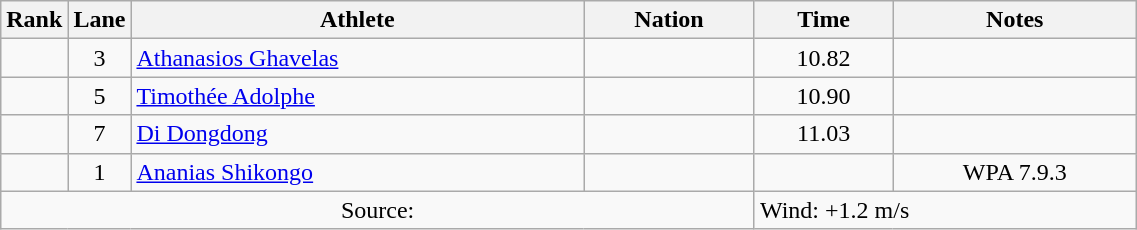<table class="wikitable sortable" style="text-align:center;width: 60%;">
<tr>
<th scope="col" style="width: 10px;">Rank</th>
<th scope="col" style="width: 10px;">Lane</th>
<th scope="col">Athlete</th>
<th scope="col">Nation</th>
<th scope="col">Time</th>
<th scope="col">Notes</th>
</tr>
<tr>
<td></td>
<td>3</td>
<td align="left"><a href='#'>Athanasios Ghavelas</a></td>
<td align="left"></td>
<td>10.82</td>
<td><strong></strong></td>
</tr>
<tr>
<td></td>
<td>5</td>
<td align="left"><a href='#'>Timothée Adolphe</a></td>
<td align="left"></td>
<td>10.90</td>
<td></td>
</tr>
<tr>
<td></td>
<td>7</td>
<td align="left"><a href='#'>Di Dongdong</a></td>
<td align="left"></td>
<td>11.03</td>
<td></td>
</tr>
<tr>
<td></td>
<td>1</td>
<td align="left"><a href='#'>Ananias Shikongo</a></td>
<td align="left"></td>
<td></td>
<td>WPA 7.9.3</td>
</tr>
<tr class="sortbottom">
<td colspan="4">Source:</td>
<td colspan="2" style="text-align:left;">Wind: +1.2 m/s</td>
</tr>
</table>
